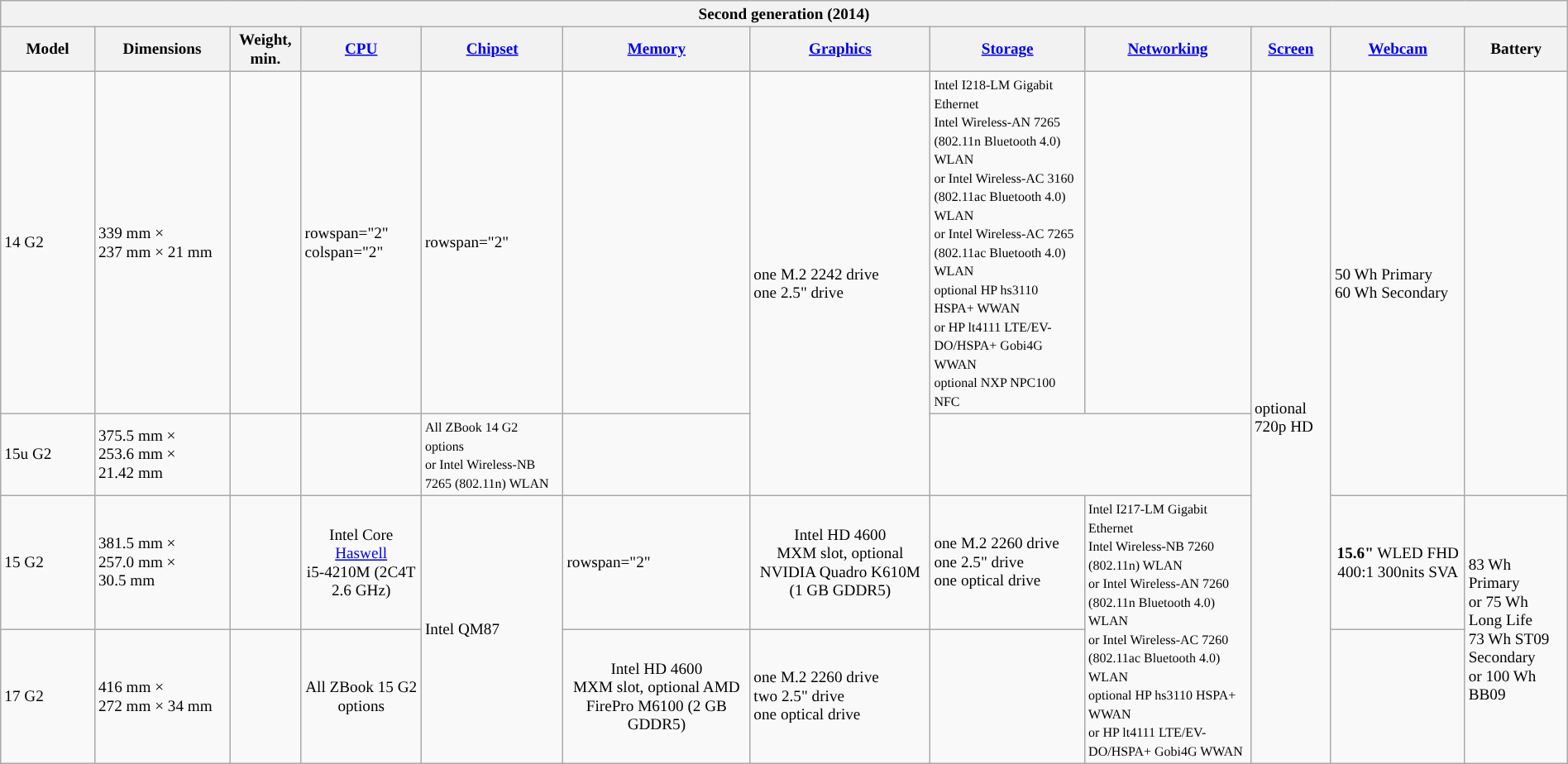<table class="wikitable" style="font-size: 80%; width: 100%;">
<tr>
<th colspan="13">Second generation (2014)</th>
</tr>
<tr>
<th width="6%">Model</th>
<th>Dimensions</th>
<th>Weight, min.</th>
<th><a href='#'>CPU</a></th>
<th><a href='#'>Chipset</a></th>
<th><a href='#'>Memory</a></th>
<th><a href='#'>Graphics</a></th>
<th><a href='#'>Storage</a></th>
<th><a href='#'>Networking</a></th>
<th><a href='#'>Screen</a></th>
<th><a href='#'>Webcam</a></th>
<th>Battery</th>
</tr>
<tr>
<td>14 G2 </td>
<td>339 mm × 237 mm × 21 mm</td>
<td></td>
<td>rowspan="2" colspan="2" </td>
<td>rowspan="2" </td>
<td></td>
<td rowspan="2">one M.2 2242 drive<br>one 2.5" drive</td>
<td><small>Intel I218-LM Gigabit Ethernet<br>Intel Wireless-AN 7265 (802.11n Bluetooth 4.0) WLAN<br><span>or Intel Wireless-AC 3160 (802.11ac Bluetooth 4.0) WLAN<br>or Intel Wireless-AC 7265 (802.11ac Bluetooth 4.0) WLAN</span><br>optional HP hs3110 HSPA+ WWAN<br><span>or HP lt4111 LTE/EV-DO/HSPA+ Gobi4G WWAN</span><br>optional NXP NPC100 NFC</small></td>
<td></td>
<td rowspan="4">optional 720p HD<br></td>
<td rowspan="2">50 Wh Primary<br>60 Wh Secondary</td>
</tr>
<tr>
<td>15u G2 </td>
<td>375.5 mm × 253.6 mm × 21.42 mm</td>
<td></td>
<td></td>
<td><small>All ZBook 14 G2 options<br><span>or Intel Wireless-NB 7265 (802.11n) WLAN</span></small></td>
<td></td>
</tr>
<tr>
<td>15 G2 </td>
<td>381.5 mm × 257.0 mm × 30.5 mm</td>
<td></td>
<td style="text-align:center;background:">Intel Core <a href='#'>Haswell</a> <br> i5-4210M (2C4T 2.6 GHz)<br></td>
<td rowspan="2">Intel QM87</td>
<td>rowspan="2" </td>
<td style="text-align:center;background:">Intel HD 4600<br>MXM slot, optional NVIDIA Quadro K610M (1 GB GDDR5)<br></td>
<td>one M.2 2260 drive<br>one 2.5" drive<br>one optical drive</td>
<td rowspan="2"><small>Intel I217-LM Gigabit Ethernet<br>Intel Wireless-NB 7260 (802.11n) WLAN<br><span>or Intel Wireless-AN 7260 (802.11n Bluetooth 4.0) WLAN<br>or Intel Wireless-AC 7260 (802.11ac Bluetooth 4.0) WLAN</span><br>optional HP hs3110 HSPA+ WWAN<br><span>or HP lt4111 LTE/EV-DO/HSPA+ Gobi4G WWAN</span></small></td>
<td style="text-align:center;background:"><strong>15.6"</strong> WLED FHD 400:1 300nits SVA<br></td>
<td rowspan="2">83 Wh Primary<br><span>or 75 Wh Long Life</span><br>73 Wh ST09 Secondary<br><span>or 100 Wh BB09</span></td>
</tr>
<tr>
<td>17 G2 </td>
<td>416 mm × 272 mm × 34 mm</td>
<td></td>
<td style="text-align:center;background:">All ZBook 15 G2 options<br></td>
<td style="text-align:center;background:">Intel HD 4600<br>MXM slot, optional AMD FirePro M6100 (2 GB GDDR5)<br></td>
<td>one M.2 2260 drive<br>two 2.5" drive<br>one optical drive</td>
<td></td>
</tr>
</table>
